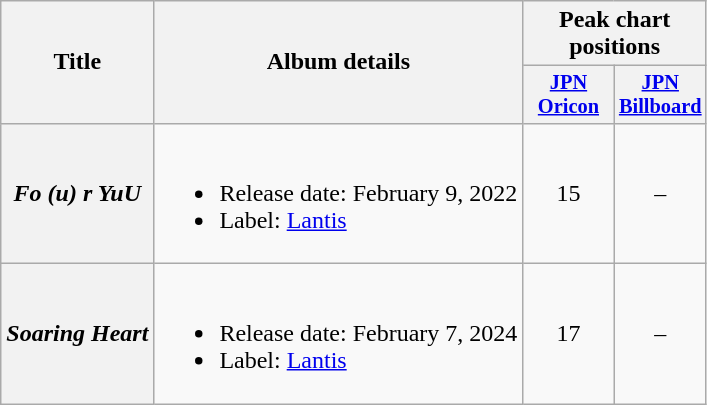<table class="wikitable plainrowheaders">
<tr>
<th scope="col" rowspan="2">Title</th>
<th scope="col" rowspan="2">Album details</th>
<th scope="col" colspan="2">Peak chart positions</th>
</tr>
<tr>
<th scope="col" style="width:4em;font-size:85%"><a href='#'>JPN<br>Oricon</a></th>
<th scope="col" style="width:4em;font-size:85%"><a href='#'>JPN<br>Billboard</a></th>
</tr>
<tr>
<th scope="row"><em>Fo (u) r YuU</em></th>
<td><br><ul><li>Release date: February 9, 2022</li><li>Label: <a href='#'>Lantis</a></li></ul></td>
<td align="center">15</td>
<td align="center">–</td>
</tr>
<tr>
<th scope="row"><em>Soaring Heart</em></th>
<td><br><ul><li>Release date: February 7, 2024</li><li>Label: <a href='#'>Lantis</a></li></ul></td>
<td align="center">17</td>
<td align="center">–</td>
</tr>
</table>
